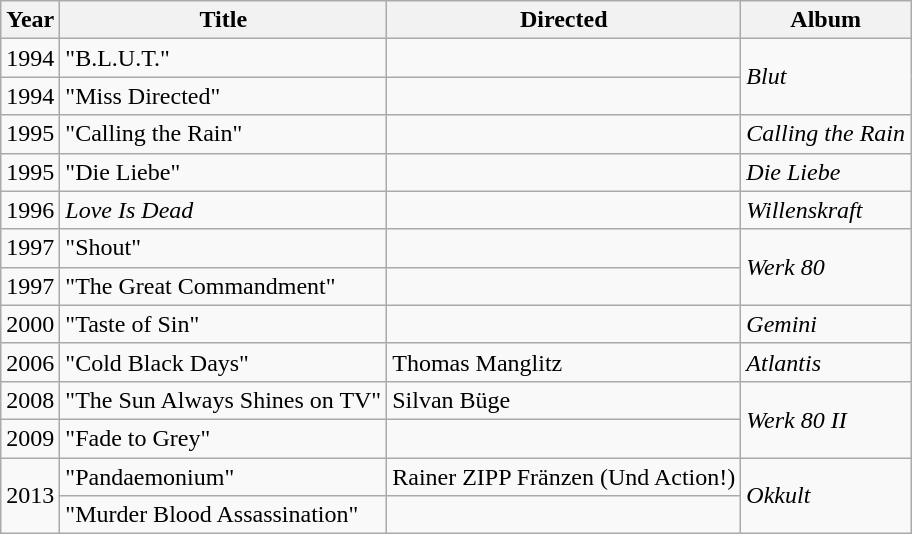<table class="wikitable" border="1">
<tr>
<th>Year</th>
<th>Title</th>
<th>Directed</th>
<th>Album</th>
</tr>
<tr>
<td>1994</td>
<td>"B.L.U.T."</td>
<td></td>
<td rowspan=2><em>Blut</em></td>
</tr>
<tr>
<td>1994</td>
<td>"Miss Directed"</td>
<td></td>
</tr>
<tr>
<td>1995</td>
<td>"Calling the Rain"</td>
<td></td>
<td><em>Calling the Rain</em></td>
</tr>
<tr>
<td>1995</td>
<td>"Die Liebe"</td>
<td></td>
<td><em>Die Liebe</em></td>
</tr>
<tr>
<td>1996</td>
<td><em>Love Is Dead</em></td>
<td></td>
<td><em>Willenskraft</em></td>
</tr>
<tr>
<td>1997</td>
<td>"Shout"</td>
<td></td>
<td rowspan=2><em>Werk 80</em></td>
</tr>
<tr>
<td>1997</td>
<td>"The Great Commandment"</td>
<td></td>
</tr>
<tr>
<td>2000</td>
<td>"Taste of Sin"</td>
<td></td>
<td><em>Gemini</em></td>
</tr>
<tr>
<td>2006</td>
<td>"Cold Black Days"</td>
<td>Thomas Manglitz</td>
<td><em>Atlantis</em></td>
</tr>
<tr>
<td>2008</td>
<td>"The Sun Always Shines on TV"</td>
<td>Silvan Büge</td>
<td rowspan=2><em>Werk 80 II</em></td>
</tr>
<tr>
<td>2009</td>
<td>"Fade to Grey"</td>
<td></td>
</tr>
<tr>
<td rowspan=2>2013</td>
<td>"Pandaemonium"</td>
<td>Rainer ZIPP Fränzen (Und Action!)</td>
<td rowspan=2><em>Okkult</em></td>
</tr>
<tr>
<td>"Murder Blood Assassination"</td>
<td></td>
</tr>
</table>
